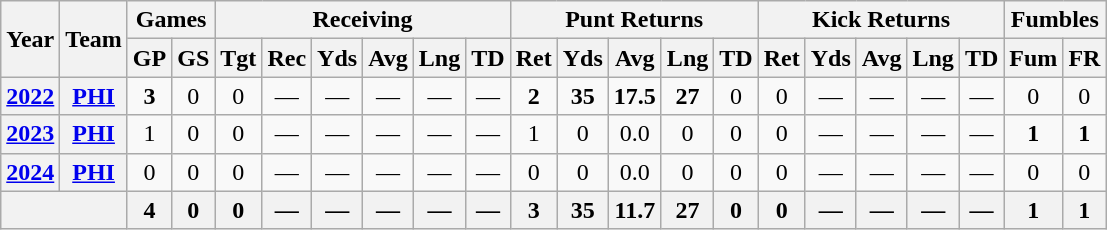<table class="wikitable" style="text-align:center;">
<tr>
<th rowspan="2">Year</th>
<th rowspan="2">Team</th>
<th colspan="2">Games</th>
<th colspan="6">Receiving</th>
<th colspan="5">Punt Returns</th>
<th colspan="5">Kick Returns</th>
<th colspan="2">Fumbles</th>
</tr>
<tr>
<th>GP</th>
<th>GS</th>
<th>Tgt</th>
<th>Rec</th>
<th>Yds</th>
<th>Avg</th>
<th>Lng</th>
<th>TD</th>
<th>Ret</th>
<th>Yds</th>
<th>Avg</th>
<th>Lng</th>
<th>TD</th>
<th>Ret</th>
<th>Yds</th>
<th>Avg</th>
<th>Lng</th>
<th>TD</th>
<th>Fum</th>
<th>FR</th>
</tr>
<tr>
<th><a href='#'>2022</a></th>
<th><a href='#'>PHI</a></th>
<td><strong>3</strong></td>
<td>0</td>
<td>0</td>
<td>—</td>
<td>—</td>
<td>—</td>
<td>—</td>
<td>—</td>
<td><strong>2</strong></td>
<td><strong>35</strong></td>
<td><strong>17.5</strong></td>
<td><strong>27</strong></td>
<td>0</td>
<td>0</td>
<td>—</td>
<td>—</td>
<td>—</td>
<td>—</td>
<td>0</td>
<td>0</td>
</tr>
<tr>
<th><a href='#'>2023</a></th>
<th><a href='#'>PHI</a></th>
<td>1</td>
<td>0</td>
<td>0</td>
<td>—</td>
<td>—</td>
<td>—</td>
<td>—</td>
<td>—</td>
<td>1</td>
<td>0</td>
<td>0.0</td>
<td>0</td>
<td>0</td>
<td>0</td>
<td>—</td>
<td>—</td>
<td>—</td>
<td>—</td>
<td><strong>1</strong></td>
<td><strong>1</strong></td>
</tr>
<tr>
<th><a href='#'>2024</a></th>
<th><a href='#'>PHI</a></th>
<td>0</td>
<td>0</td>
<td>0</td>
<td>—</td>
<td>—</td>
<td>—</td>
<td>—</td>
<td>—</td>
<td>0</td>
<td>0</td>
<td>0.0</td>
<td>0</td>
<td>0</td>
<td>0</td>
<td>—</td>
<td>—</td>
<td>—</td>
<td>—</td>
<td>0</td>
<td>0</td>
</tr>
<tr>
<th colspan="2"></th>
<th>4</th>
<th>0</th>
<th>0</th>
<th>—</th>
<th>—</th>
<th>—</th>
<th>—</th>
<th>—</th>
<th>3</th>
<th>35</th>
<th>11.7</th>
<th>27</th>
<th>0</th>
<th>0</th>
<th>—</th>
<th>—</th>
<th>—</th>
<th>—</th>
<th>1</th>
<th>1</th>
</tr>
</table>
